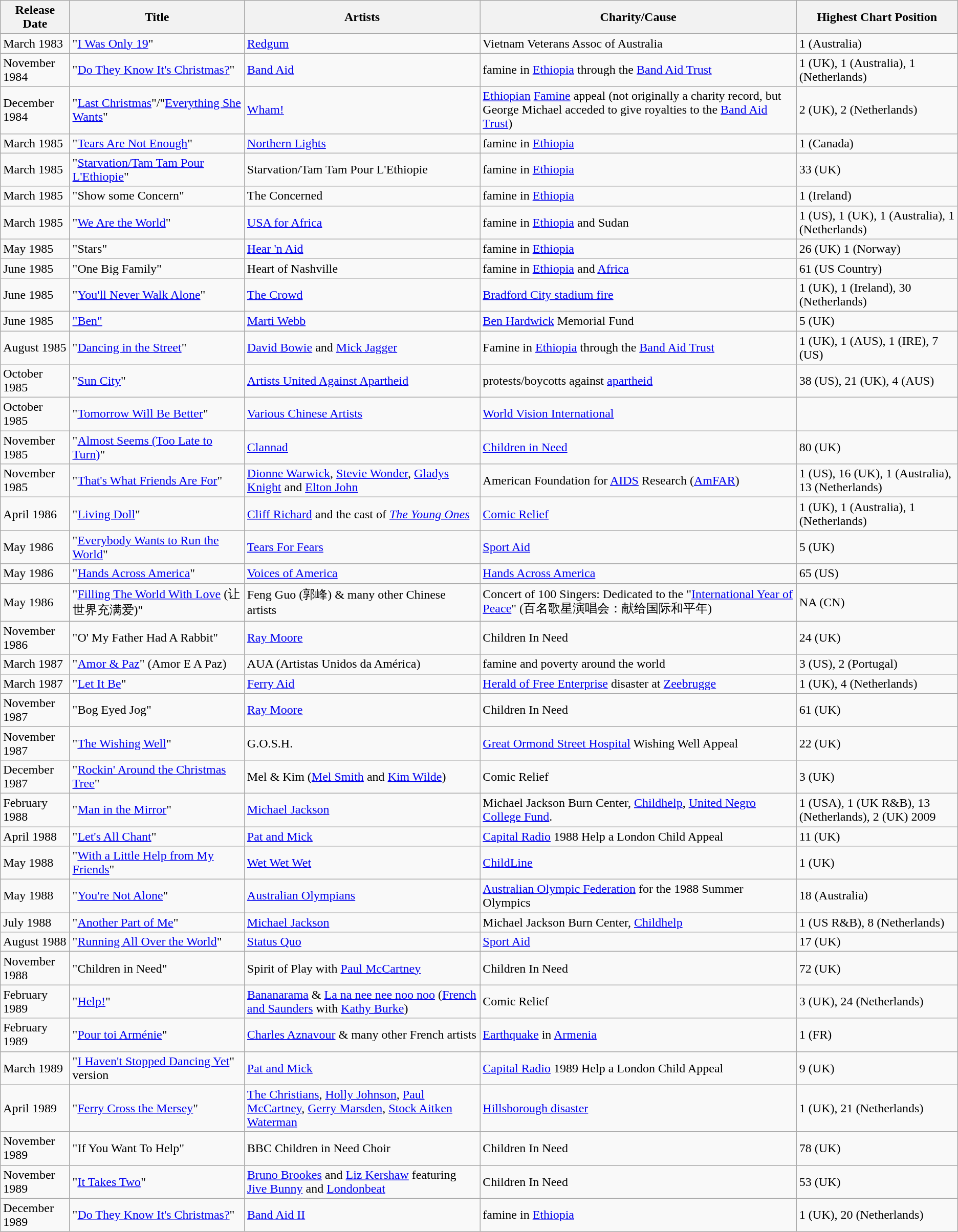<table class="wikitable">
<tr>
<th>Release Date</th>
<th>Title</th>
<th>Artists</th>
<th>Charity/Cause</th>
<th>Highest Chart Position</th>
</tr>
<tr>
<td>March 1983</td>
<td>"<a href='#'>I Was Only 19</a>"</td>
<td><a href='#'>Redgum</a></td>
<td>Vietnam Veterans Assoc of Australia</td>
<td>1 (Australia)</td>
</tr>
<tr>
<td>November 1984</td>
<td>"<a href='#'>Do They Know It's Christmas?</a>"</td>
<td><a href='#'>Band Aid</a></td>
<td>famine in <a href='#'>Ethiopia</a> through the <a href='#'>Band Aid Trust</a></td>
<td>1 (UK), 1 (Australia), 1 (Netherlands)</td>
</tr>
<tr>
<td>December 1984</td>
<td>"<a href='#'>Last Christmas</a>"/"<a href='#'>Everything She Wants</a>"</td>
<td><a href='#'>Wham!</a></td>
<td><a href='#'>Ethiopian</a> <a href='#'>Famine</a> appeal (not originally a charity record, but George Michael acceded to give royalties to the <a href='#'>Band Aid Trust</a>)</td>
<td>2 (UK), 2 (Netherlands)</td>
</tr>
<tr>
<td>March 1985</td>
<td>"<a href='#'>Tears Are Not Enough</a>"</td>
<td><a href='#'>Northern Lights</a></td>
<td>famine in <a href='#'>Ethiopia</a></td>
<td>1 (Canada)</td>
</tr>
<tr>
<td>March 1985</td>
<td>"<a href='#'>Starvation/Tam Tam Pour L'Ethiopie</a>"</td>
<td>Starvation/Tam Tam Pour L'Ethiopie</td>
<td>famine in <a href='#'>Ethiopia</a></td>
<td>33 (UK)</td>
</tr>
<tr>
<td>March 1985</td>
<td>"Show some Concern"</td>
<td>The Concerned</td>
<td>famine in <a href='#'>Ethiopia</a></td>
<td>1 (Ireland)</td>
</tr>
<tr>
<td>March 1985</td>
<td>"<a href='#'>We Are the World</a>"</td>
<td><a href='#'>USA for Africa</a></td>
<td>famine in <a href='#'>Ethiopia</a> and Sudan</td>
<td>1 (US), 1 (UK), 1 (Australia), 1 (Netherlands)</td>
</tr>
<tr>
<td>May 1985</td>
<td>"Stars"</td>
<td><a href='#'>Hear 'n Aid</a></td>
<td>famine in <a href='#'>Ethiopia</a></td>
<td>26 (UK) 1 (Norway)</td>
</tr>
<tr>
<td>June 1985</td>
<td>"One Big Family"</td>
<td>Heart of Nashville</td>
<td>famine in <a href='#'>Ethiopia</a> and <a href='#'>Africa</a></td>
<td>61 (US Country)</td>
</tr>
<tr>
<td>June 1985</td>
<td>"<a href='#'>You'll Never Walk Alone</a>"</td>
<td><a href='#'>The Crowd</a></td>
<td><a href='#'>Bradford City stadium fire</a></td>
<td>1 (UK), 1 (Ireland), 30 (Netherlands)</td>
</tr>
<tr>
<td>June 1985</td>
<td><a href='#'>"Ben"</a></td>
<td><a href='#'>Marti Webb</a></td>
<td><a href='#'>Ben Hardwick</a> Memorial Fund</td>
<td>5 (UK)</td>
</tr>
<tr>
<td>August 1985</td>
<td>"<a href='#'>Dancing in the Street</a>"</td>
<td><a href='#'>David Bowie</a> and <a href='#'>Mick Jagger</a></td>
<td>Famine in <a href='#'>Ethiopia</a> through the <a href='#'>Band Aid Trust</a></td>
<td>1 (UK), 1 (AUS), 1 (IRE), 7 (US)</td>
</tr>
<tr>
<td>October 1985</td>
<td>"<a href='#'>Sun City</a>"</td>
<td><a href='#'>Artists United Against Apartheid</a></td>
<td>protests/boycotts against <a href='#'>apartheid</a></td>
<td>38 (US), 21 (UK), 4 (AUS)</td>
</tr>
<tr>
<td>October 1985</td>
<td>"<a href='#'>Tomorrow Will Be Better</a>"</td>
<td><a href='#'>Various Chinese Artists</a></td>
<td><a href='#'>World Vision International</a></td>
<td></td>
</tr>
<tr>
<td>November 1985</td>
<td>"<a href='#'>Almost Seems (Too Late to Turn)</a>"</td>
<td><a href='#'>Clannad</a></td>
<td><a href='#'>Children in Need</a></td>
<td>80 (UK)</td>
</tr>
<tr>
<td>November 1985</td>
<td>"<a href='#'>That's What Friends Are For</a>"</td>
<td><a href='#'>Dionne Warwick</a>, <a href='#'>Stevie Wonder</a>, <a href='#'>Gladys Knight</a> and <a href='#'>Elton John</a></td>
<td>American Foundation for <a href='#'>AIDS</a> Research (<a href='#'>AmFAR</a>)</td>
<td>1 (US), 16 (UK), 1 (Australia), 13 (Netherlands)</td>
</tr>
<tr>
<td>April 1986</td>
<td>"<a href='#'>Living Doll</a>"</td>
<td><a href='#'>Cliff Richard</a> and the cast of <em><a href='#'>The Young Ones</a></em></td>
<td><a href='#'>Comic Relief</a></td>
<td>1 (UK), 1 (Australia), 1 (Netherlands)</td>
</tr>
<tr>
<td>May 1986</td>
<td>"<a href='#'>Everybody Wants to Run the World</a>"</td>
<td><a href='#'>Tears For Fears</a></td>
<td><a href='#'>Sport Aid</a></td>
<td>5 (UK)</td>
</tr>
<tr>
<td>May 1986</td>
<td>"<a href='#'>Hands Across America</a>"</td>
<td><a href='#'>Voices of America</a></td>
<td><a href='#'>Hands Across America</a></td>
<td>65 (US)</td>
</tr>
<tr>
<td>May 1986</td>
<td>"<a href='#'>Filling The World With Love</a> (让世界充满爱)"</td>
<td>Feng Guo (郭峰) & many other Chinese artists</td>
<td>Concert of 100 Singers: Dedicated to the "<a href='#'>International Year of Peace</a>" (百名歌星演唱会：献给国际和平年)</td>
<td>NA (CN)</td>
</tr>
<tr>
<td>November 1986</td>
<td>"O' My Father Had A Rabbit"</td>
<td><a href='#'>Ray Moore</a></td>
<td>Children In Need</td>
<td>24 (UK)</td>
</tr>
<tr>
<td>March 1987</td>
<td>"<a href='#'>Amor & Paz</a>" (Amor E A Paz)</td>
<td>AUA (Artistas Unidos da América)</td>
<td>famine and poverty around the world</td>
<td>3 (US), 2 (Portugal)</td>
</tr>
<tr>
<td>March 1987</td>
<td>"<a href='#'>Let It Be</a>"</td>
<td><a href='#'>Ferry Aid</a></td>
<td><a href='#'>Herald of Free Enterprise</a> disaster at <a href='#'>Zeebrugge</a></td>
<td>1 (UK), 4 (Netherlands)</td>
</tr>
<tr>
<td>November 1987</td>
<td>"Bog Eyed Jog"</td>
<td><a href='#'>Ray Moore</a></td>
<td>Children In Need</td>
<td>61 (UK)</td>
</tr>
<tr>
<td>November 1987</td>
<td>"<a href='#'>The Wishing Well</a>"</td>
<td>G.O.S.H.</td>
<td><a href='#'>Great Ormond Street Hospital</a> Wishing Well Appeal</td>
<td>22 (UK)</td>
</tr>
<tr>
<td>December 1987</td>
<td>"<a href='#'>Rockin' Around the Christmas Tree</a>"</td>
<td>Mel & Kim (<a href='#'>Mel Smith</a> and <a href='#'>Kim Wilde</a>)</td>
<td>Comic Relief</td>
<td>3 (UK)</td>
</tr>
<tr>
<td>February 1988</td>
<td>"<a href='#'>Man in the Mirror</a>"</td>
<td><a href='#'>Michael Jackson</a></td>
<td>Michael Jackson Burn Center, <a href='#'>Childhelp</a>, <a href='#'>United Negro College Fund</a>.</td>
<td>1 (USA), 1 (UK R&B), 13 (Netherlands), 2 (UK) 2009</td>
</tr>
<tr>
<td>April 1988</td>
<td>"<a href='#'>Let's All Chant</a>"</td>
<td><a href='#'>Pat and Mick</a></td>
<td><a href='#'>Capital Radio</a> 1988 Help a London Child Appeal</td>
<td>11 (UK)</td>
</tr>
<tr>
<td>May 1988</td>
<td>"<a href='#'>With a Little Help from My Friends</a>"</td>
<td><a href='#'>Wet Wet Wet</a></td>
<td><a href='#'>ChildLine</a></td>
<td>1 (UK)</td>
</tr>
<tr>
<td>May 1988</td>
<td>"<a href='#'>You're Not Alone</a>"</td>
<td><a href='#'>Australian Olympians</a></td>
<td><a href='#'>Australian Olympic Federation</a> for the 1988 Summer Olympics</td>
<td>18 (Australia)</td>
</tr>
<tr>
<td>July 1988</td>
<td>"<a href='#'>Another Part of Me</a>"</td>
<td><a href='#'>Michael Jackson</a></td>
<td>Michael Jackson Burn Center, <a href='#'>Childhelp</a></td>
<td>1 (US R&B), 8 (Netherlands)</td>
</tr>
<tr>
<td>August 1988</td>
<td>"<a href='#'>Running All Over the World</a>"</td>
<td><a href='#'>Status Quo</a></td>
<td><a href='#'>Sport Aid</a></td>
<td>17 (UK)</td>
</tr>
<tr>
<td>November 1988</td>
<td>"Children in Need"</td>
<td>Spirit of Play with <a href='#'>Paul McCartney</a></td>
<td>Children In Need</td>
<td>72 (UK)</td>
</tr>
<tr>
<td>February 1989</td>
<td>"<a href='#'>Help!</a>"</td>
<td><a href='#'>Bananarama</a> & <a href='#'>La na nee nee noo noo</a> (<a href='#'>French and Saunders</a> with <a href='#'>Kathy Burke</a>)</td>
<td>Comic Relief</td>
<td>3 (UK), 24 (Netherlands)</td>
</tr>
<tr>
<td>February 1989</td>
<td>"<a href='#'>Pour toi Arménie</a>"</td>
<td><a href='#'>Charles Aznavour</a> & many other French artists</td>
<td><a href='#'>Earthquake</a> in <a href='#'>Armenia</a></td>
<td>1 (FR)</td>
</tr>
<tr>
<td>March 1989</td>
<td>"<a href='#'>I Haven't Stopped Dancing Yet</a>" version</td>
<td><a href='#'>Pat and Mick</a></td>
<td><a href='#'>Capital Radio</a> 1989 Help a London Child Appeal</td>
<td>9 (UK)</td>
</tr>
<tr>
<td>April 1989</td>
<td>"<a href='#'>Ferry Cross the Mersey</a>"</td>
<td><a href='#'>The Christians</a>, <a href='#'>Holly Johnson</a>, <a href='#'>Paul McCartney</a>, <a href='#'>Gerry Marsden</a>, <a href='#'>Stock Aitken Waterman</a></td>
<td><a href='#'>Hillsborough disaster</a></td>
<td>1 (UK), 21 (Netherlands)</td>
</tr>
<tr>
<td>November 1989</td>
<td>"If You Want To Help"</td>
<td>BBC Children in Need Choir</td>
<td>Children In Need</td>
<td>78 (UK)</td>
</tr>
<tr>
<td>November 1989</td>
<td>"<a href='#'>It Takes Two</a>"</td>
<td><a href='#'>Bruno Brookes</a> and <a href='#'>Liz Kershaw</a> featuring <a href='#'>Jive Bunny</a> and <a href='#'>Londonbeat</a></td>
<td>Children In Need</td>
<td>53 (UK)</td>
</tr>
<tr>
<td>December 1989</td>
<td>"<a href='#'>Do They Know It's Christmas?</a>"</td>
<td><a href='#'>Band Aid II</a></td>
<td>famine in <a href='#'>Ethiopia</a></td>
<td>1 (UK), 20 (Netherlands)</td>
</tr>
</table>
